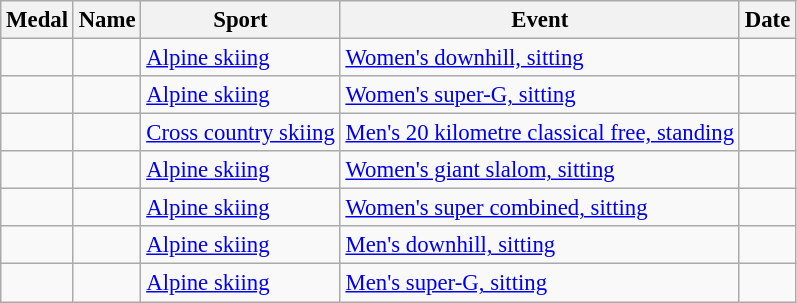<table class="wikitable sortable" style="font-size: 95%;">
<tr>
<th>Medal</th>
<th>Name</th>
<th>Sport</th>
<th>Event</th>
<th>Date</th>
</tr>
<tr>
<td></td>
<td></td>
<td><a href='#'>Alpine skiing</a></td>
<td><a href='#'>Women's downhill, sitting</a></td>
<td></td>
</tr>
<tr>
<td></td>
<td></td>
<td><a href='#'>Alpine skiing</a></td>
<td><a href='#'>Women's super-G, sitting</a></td>
<td></td>
</tr>
<tr>
<td></td>
<td></td>
<td><a href='#'>Cross country skiing</a></td>
<td><a href='#'>Men's 20 kilometre classical free, standing</a></td>
<td></td>
</tr>
<tr>
<td></td>
<td></td>
<td><a href='#'>Alpine skiing</a></td>
<td><a href='#'>Women's giant slalom, sitting</a></td>
<td></td>
</tr>
<tr>
<td></td>
<td></td>
<td><a href='#'>Alpine skiing</a></td>
<td><a href='#'>Women's super combined, sitting</a></td>
<td></td>
</tr>
<tr>
<td></td>
<td></td>
<td><a href='#'>Alpine skiing</a></td>
<td><a href='#'>Men's downhill, sitting</a></td>
<td></td>
</tr>
<tr>
<td></td>
<td></td>
<td><a href='#'>Alpine skiing</a></td>
<td><a href='#'>Men's super-G, sitting</a></td>
<td></td>
</tr>
</table>
